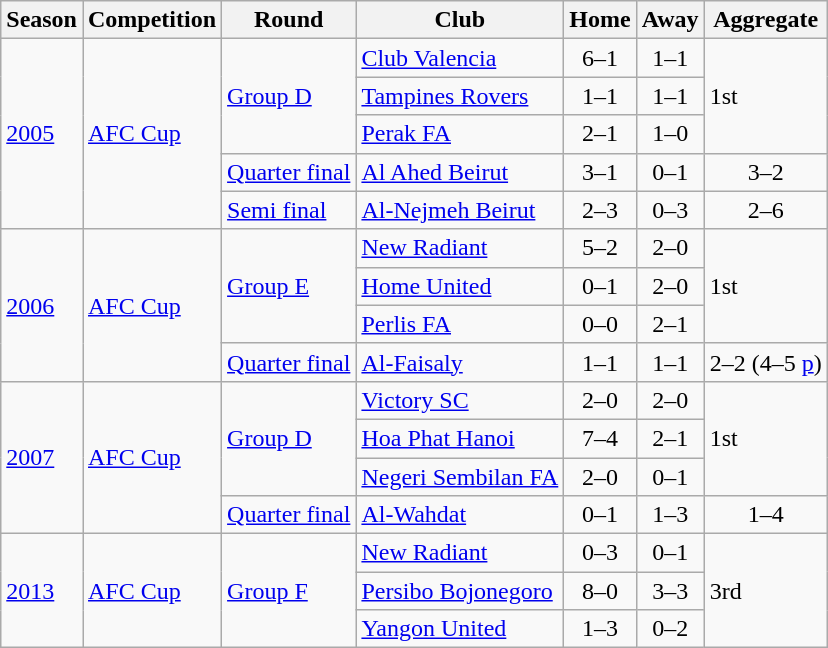<table class="wikitable">
<tr>
<th>Season</th>
<th>Competition</th>
<th>Round</th>
<th>Club</th>
<th>Home</th>
<th>Away</th>
<th>Aggregate</th>
</tr>
<tr>
<td rowspan="5"><a href='#'>2005</a></td>
<td rowspan="5"><a href='#'>AFC Cup</a></td>
<td rowspan="3"><a href='#'>Group D</a></td>
<td> <a href='#'>Club Valencia</a></td>
<td style="text-align:center;">6–1</td>
<td style="text-align:center;">1–1</td>
<td rowspan="3">1st</td>
</tr>
<tr>
<td> <a href='#'>Tampines Rovers</a></td>
<td style="text-align:center;">1–1</td>
<td style="text-align:center;">1–1</td>
</tr>
<tr>
<td> <a href='#'>Perak FA</a></td>
<td style="text-align:center;">2–1</td>
<td style="text-align:center;">1–0</td>
</tr>
<tr>
<td><a href='#'>Quarter final</a></td>
<td> <a href='#'>Al Ahed Beirut</a></td>
<td style="text-align:center;">3–1</td>
<td style="text-align:center;">0–1</td>
<td style="text-align:center;">3–2</td>
</tr>
<tr>
<td><a href='#'>Semi final</a></td>
<td> <a href='#'>Al-Nejmeh Beirut</a></td>
<td style="text-align:center;">2–3</td>
<td style="text-align:center;">0–3</td>
<td style="text-align:center;">2–6</td>
</tr>
<tr>
<td rowspan="4"><a href='#'>2006</a></td>
<td rowspan="4"><a href='#'>AFC Cup</a></td>
<td rowspan="3"><a href='#'>Group E</a></td>
<td> <a href='#'>New Radiant</a></td>
<td style="text-align:center;">5–2</td>
<td style="text-align:center;">2–0</td>
<td rowspan="3">1st</td>
</tr>
<tr>
<td> <a href='#'>Home United</a></td>
<td style="text-align:center;">0–1</td>
<td style="text-align:center;">2–0</td>
</tr>
<tr>
<td> <a href='#'>Perlis FA</a></td>
<td style="text-align:center;">0–0</td>
<td style="text-align:center;">2–1</td>
</tr>
<tr>
<td><a href='#'>Quarter final</a></td>
<td> <a href='#'>Al-Faisaly</a></td>
<td style="text-align:center;">1–1</td>
<td style="text-align:center;">1–1</td>
<td style="text-align:center;">2–2 (4–5 <a href='#'>p</a>)</td>
</tr>
<tr>
<td rowspan="4"><a href='#'>2007</a></td>
<td rowspan="4"><a href='#'>AFC Cup</a></td>
<td rowspan="3"><a href='#'>Group D</a></td>
<td> <a href='#'>Victory SC</a></td>
<td style="text-align:center;">2–0</td>
<td style="text-align:center;">2–0</td>
<td rowspan="3">1st</td>
</tr>
<tr>
<td> <a href='#'>Hoa Phat Hanoi</a></td>
<td style="text-align:center;">7–4</td>
<td style="text-align:center;">2–1</td>
</tr>
<tr>
<td> <a href='#'>Negeri Sembilan FA</a></td>
<td style="text-align:center;">2–0</td>
<td style="text-align:center;">0–1</td>
</tr>
<tr>
<td><a href='#'>Quarter final</a></td>
<td> <a href='#'>Al-Wahdat</a></td>
<td style="text-align:center;">0–1</td>
<td style="text-align:center;">1–3</td>
<td style="text-align:center;">1–4</td>
</tr>
<tr>
<td rowspan="3"><a href='#'>2013</a></td>
<td rowspan="3"><a href='#'>AFC Cup</a></td>
<td rowspan="3"><a href='#'>Group F</a></td>
<td> <a href='#'>New Radiant</a></td>
<td style="text-align:center;">0–3</td>
<td style="text-align:center;">0–1</td>
<td rowspan="3">3rd</td>
</tr>
<tr>
<td> <a href='#'>Persibo Bojonegoro</a></td>
<td style="text-align:center;">8–0</td>
<td style="text-align:center;">3–3</td>
</tr>
<tr>
<td> <a href='#'>Yangon United</a></td>
<td style="text-align:center;">1–3</td>
<td style="text-align:center;">0–2</td>
</tr>
</table>
